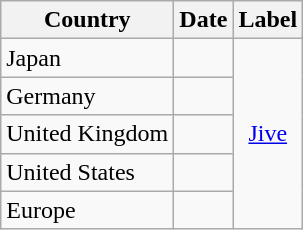<table class="wikitable sortable">
<tr>
<th>Country</th>
<th>Date</th>
<th>Label</th>
</tr>
<tr>
<td>Japan</td>
<td></td>
<td style="text-align:center;" rowspan="5"><a href='#'>Jive</a></td>
</tr>
<tr>
<td>Germany</td>
<td></td>
</tr>
<tr>
<td>United Kingdom</td>
<td></td>
</tr>
<tr>
<td>United States</td>
<td></td>
</tr>
<tr>
<td>Europe</td>
<td></td>
</tr>
</table>
